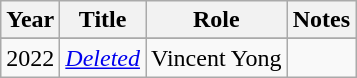<table class="wikitable sortable">
<tr>
<th>Year</th>
<th>Title</th>
<th>Role</th>
<th class="unsortable">Notes</th>
</tr>
<tr>
</tr>
<tr>
<td>2022</td>
<td><em><a href='#'>Deleted</a></em></td>
<td>Vincent Yong</td>
<td></td>
</tr>
</table>
